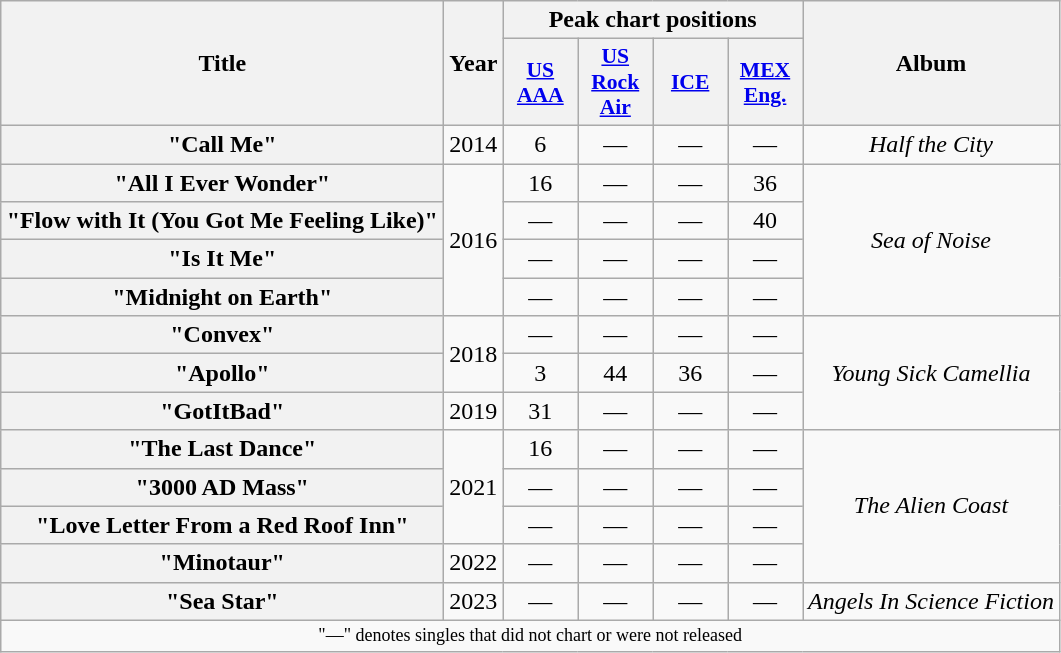<table class="wikitable plainrowheaders" style="text-align:center;">
<tr>
<th scope="col" rowspan="2" style="width:18em;">Title</th>
<th scope="col" rowspan="2">Year</th>
<th scope="col" colspan="4">Peak chart positions</th>
<th scope="col" rowspan="2">Album</th>
</tr>
<tr>
<th scope="col" style="width:3em;font-size:90%;"><a href='#'>US<br>AAA</a><br></th>
<th scope="col" style="width:3em;font-size:90%;"><a href='#'>US<br>Rock<br>Air</a><br></th>
<th scope="col" style="width:3em;font-size:90%;"><a href='#'>ICE</a><br></th>
<th scope="col" style="width:3em;font-size:90%;"><a href='#'>MEX<br>Eng.</a><br></th>
</tr>
<tr>
<th scope="row">"Call Me"</th>
<td>2014</td>
<td>6</td>
<td>—</td>
<td>—</td>
<td>—</td>
<td><em>Half the City</em></td>
</tr>
<tr>
<th scope="row">"All I Ever Wonder"</th>
<td rowspan=4>2016</td>
<td>16</td>
<td>—</td>
<td>—</td>
<td>36</td>
<td rowspan=4><em>Sea of Noise</em></td>
</tr>
<tr>
<th scope="row">"Flow with It (You Got Me Feeling Like)"</th>
<td>—</td>
<td>—</td>
<td>—</td>
<td>40</td>
</tr>
<tr>
<th scope="row">"Is It Me"</th>
<td>—</td>
<td>—</td>
<td>—</td>
<td>—</td>
</tr>
<tr>
<th scope="row">"Midnight on Earth"</th>
<td>—</td>
<td>—</td>
<td>—</td>
<td>—</td>
</tr>
<tr>
<th scope="row">"Convex"</th>
<td rowspan=2>2018</td>
<td>—</td>
<td>—</td>
<td>—</td>
<td>—</td>
<td rowspan="3"><em>Young Sick Camellia</em></td>
</tr>
<tr>
<th scope="row">"Apollo"</th>
<td>3</td>
<td>44</td>
<td>36</td>
<td>—</td>
</tr>
<tr>
<th scope="row">"GotItBad"</th>
<td>2019</td>
<td>31</td>
<td>—</td>
<td>—</td>
<td>—</td>
</tr>
<tr>
<th scope="row">"The Last Dance"</th>
<td rowspan=3>2021</td>
<td>16</td>
<td>—</td>
<td>—</td>
<td>—</td>
<td rowspan=4><em>The Alien Coast</em></td>
</tr>
<tr>
<th scope="row">"3000 AD Mass"</th>
<td>—</td>
<td>—</td>
<td>—</td>
<td>—</td>
</tr>
<tr>
<th scope="row">"Love Letter From a Red Roof Inn"</th>
<td>—</td>
<td>—</td>
<td>—</td>
<td>—</td>
</tr>
<tr>
<th scope="row">"Minotaur"</th>
<td>2022</td>
<td>—</td>
<td>—</td>
<td>—</td>
<td>—</td>
</tr>
<tr>
<th scope="row">"Sea Star"</th>
<td>2023</td>
<td>—</td>
<td>—</td>
<td>—</td>
<td>—</td>
<td><em>Angels In Science Fiction</em></td>
</tr>
<tr>
<td colspan="10" style="font-size:9pt">"—" denotes singles that did not chart or were not released</td>
</tr>
</table>
